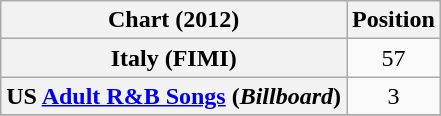<table class="wikitable sortable plainrowheaders">
<tr>
<th scope="col">Chart (2012)</th>
<th scope="col">Position</th>
</tr>
<tr>
<th scope="row">Italy (FIMI)</th>
<td style="text-align:center;">57</td>
</tr>
<tr>
<th scope="row">US <a href='#'>Adult R&B Songs</a> (<em>Billboard</em>)</th>
<td align="center">3</td>
</tr>
<tr>
</tr>
</table>
